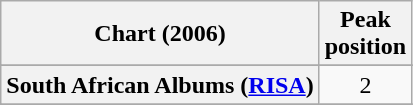<table class="wikitable sortable plainrowheaders" style="text-align:center;">
<tr>
<th>Chart (2006)</th>
<th>Peak<br>position</th>
</tr>
<tr>
</tr>
<tr>
</tr>
<tr>
<th scope="row">South African Albums (<a href='#'>RISA</a>)</th>
<td style="text-align:center;">2</td>
</tr>
<tr>
</tr>
<tr>
</tr>
</table>
